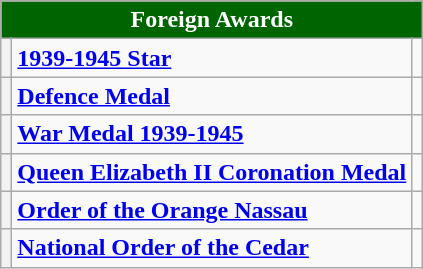<table class="wikitable">
<tr>
<th colspan="3" style="background:#006400; color:#FFFFFF; text-align:center"><strong>Foreign Awards</strong></th>
</tr>
<tr>
<th><strong></strong></th>
<td><strong><a href='#'>1939-1945 Star</a></strong></td>
<td></td>
</tr>
<tr>
<th><strong></strong></th>
<td><strong><a href='#'>Defence Medal</a></strong></td>
<td></td>
</tr>
<tr>
<th><strong></strong></th>
<td><strong><a href='#'>War Medal 1939-1945</a></strong></td>
<td></td>
</tr>
<tr>
<th><strong></strong></th>
<td><strong><a href='#'>Queen Elizabeth II Coronation Medal</a></strong></td>
<td></td>
</tr>
<tr>
<th><strong></strong></th>
<td><strong><a href='#'>Order of the Orange Nassau</a></strong></td>
<td></td>
</tr>
<tr>
<th><strong></strong></th>
<td><strong><a href='#'>National Order of the Cedar</a></strong></td>
<td></td>
</tr>
</table>
